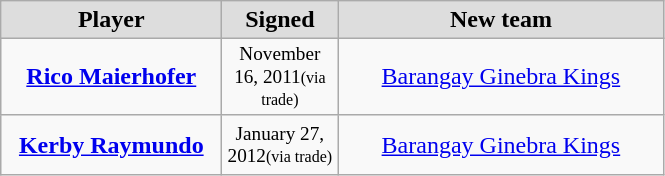<table class="wikitable" style="text-align: center">
<tr align="center" bgcolor="#dddddd">
<td style="width:140px"><strong>Player</strong></td>
<td style="width:70px"><strong>Signed</strong></td>
<td style="width:210px"><strong>New team</strong></td>
</tr>
<tr style="height:40px">
<td><strong><a href='#'>Rico Maierhofer</a></strong></td>
<td style="font-size: 80%">November 16, 2011<small>(via trade)</small></td>
<td><a href='#'>Barangay Ginebra Kings</a></td>
</tr>
<tr style="height:40px">
<td><strong><a href='#'>Kerby Raymundo</a></strong></td>
<td style="font-size: 80%">January 27, 2012<small>(via trade)</small></td>
<td><a href='#'>Barangay Ginebra Kings</a></td>
</tr>
</table>
